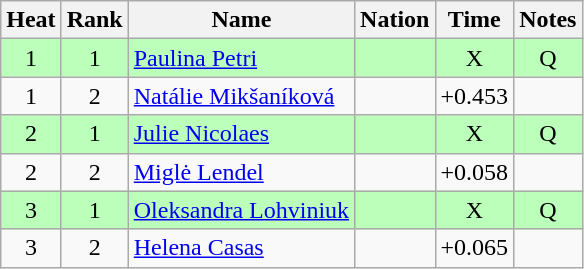<table class="wikitable sortable" style="text-align:center">
<tr>
<th>Heat</th>
<th>Rank</th>
<th>Name</th>
<th>Nation</th>
<th>Time</th>
<th>Notes</th>
</tr>
<tr bgcolor=bbffbb>
<td>1</td>
<td>1</td>
<td align=left><a href='#'>Paulina Petri</a></td>
<td align=left></td>
<td>X</td>
<td>Q</td>
</tr>
<tr>
<td>1</td>
<td>2</td>
<td align=left><a href='#'>Natálie Mikšaníková</a></td>
<td align=left></td>
<td>+0.453</td>
<td></td>
</tr>
<tr bgcolor=bbffbb>
<td>2</td>
<td>1</td>
<td align=left><a href='#'>Julie Nicolaes</a></td>
<td align=left></td>
<td>X</td>
<td>Q</td>
</tr>
<tr>
<td>2</td>
<td>2</td>
<td align=left><a href='#'>Miglė Lendel</a></td>
<td align=left></td>
<td>+0.058</td>
<td></td>
</tr>
<tr bgcolor=bbffbb>
<td>3</td>
<td>1</td>
<td align=left><a href='#'>Oleksandra Lohviniuk</a></td>
<td align=left></td>
<td>X</td>
<td>Q</td>
</tr>
<tr>
<td>3</td>
<td>2</td>
<td align=left><a href='#'>Helena Casas</a></td>
<td align=left></td>
<td>+0.065</td>
<td></td>
</tr>
</table>
